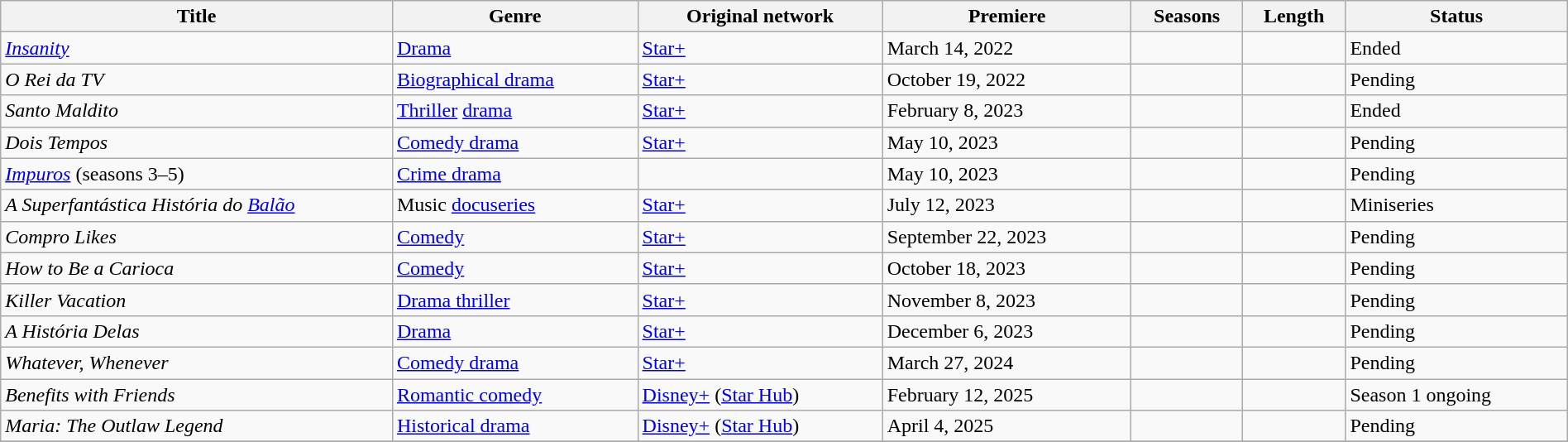<table class="wikitable sortable" style="width:100%;">
<tr>
<th scope="col" style="width:25%;">Title</th>
<th>Genre</th>
<th>Original network</th>
<th>Premiere</th>
<th>Seasons</th>
<th>Length</th>
<th>Status</th>
</tr>
<tr>
<td><em><a href='#'>Insanity</a></em></td>
<td><a href='#'>Drama</a></td>
<td><a href='#'>Star+</a></td>
<td>March 14, 2022</td>
<td></td>
<td></td>
<td>Ended</td>
</tr>
<tr>
<td><em>O Rei da TV</em></td>
<td><a href='#'>Biographical drama</a></td>
<td><a href='#'>Star+</a></td>
<td>October 19, 2022</td>
<td></td>
<td></td>
<td>Pending</td>
</tr>
<tr>
<td><em>Santo Maldito</em></td>
<td><a href='#'>Thriller</a> <a href='#'>drama</a></td>
<td><a href='#'>Star+</a></td>
<td>February 8, 2023</td>
<td></td>
<td></td>
<td>Ended</td>
</tr>
<tr>
<td><em>Dois Tempos</em></td>
<td><a href='#'>Comedy drama</a></td>
<td><a href='#'>Star+</a></td>
<td>May 10, 2023</td>
<td></td>
<td></td>
<td>Pending</td>
</tr>
<tr>
<td><em><a href='#'>Impuros</a></em> (seasons 3–5)</td>
<td><a href='#'>Crime drama</a></td>
<td></td>
<td>May 10, 2023</td>
<td></td>
<td></td>
<td>Pending</td>
</tr>
<tr>
<td><em>A Superfantástica História do <a href='#'>Balão</a></em></td>
<td>Music <a href='#'>docuseries</a></td>
<td><a href='#'>Star+</a></td>
<td>July 12, 2023</td>
<td></td>
<td></td>
<td>Miniseries</td>
</tr>
<tr>
<td><em>Compro Likes</em></td>
<td><a href='#'>Comedy</a></td>
<td><a href='#'>Star+</a></td>
<td>September 22, 2023</td>
<td></td>
<td></td>
<td>Pending</td>
</tr>
<tr>
<td><em>How to Be a Carioca</em></td>
<td><a href='#'>Comedy</a></td>
<td><a href='#'>Star+</a></td>
<td>October 18, 2023</td>
<td></td>
<td></td>
<td>Pending</td>
</tr>
<tr>
<td><em>Killer Vacation</em></td>
<td><a href='#'>Drama thriller</a></td>
<td><a href='#'>Star+</a></td>
<td>November 8, 2023</td>
<td></td>
<td></td>
<td>Pending</td>
</tr>
<tr>
<td><em>A História Delas</em></td>
<td><a href='#'>Drama</a></td>
<td><a href='#'>Star+</a></td>
<td>December 6, 2023</td>
<td></td>
<td></td>
<td>Pending</td>
</tr>
<tr>
<td><em>Whatever, Whenever</em></td>
<td><a href='#'>Comedy drama</a></td>
<td><a href='#'>Star+</a></td>
<td>March 27, 2024</td>
<td></td>
<td></td>
<td>Pending</td>
</tr>
<tr>
<td><em>Benefits with Friends</em></td>
<td><a href='#'>Romantic comedy</a></td>
<td><a href='#'>Disney+</a> (<a href='#'>Star Hub</a>)</td>
<td>February 12, 2025</td>
<td></td>
<td></td>
<td>Season 1 ongoing</td>
</tr>
<tr>
<td><em>Maria: The Outlaw Legend</em></td>
<td><a href='#'>Historical drama</a></td>
<td><a href='#'>Disney+</a> (<a href='#'>Star Hub</a>)</td>
<td>April 4, 2025</td>
<td></td>
<td></td>
<td>Pending</td>
</tr>
<tr>
</tr>
</table>
